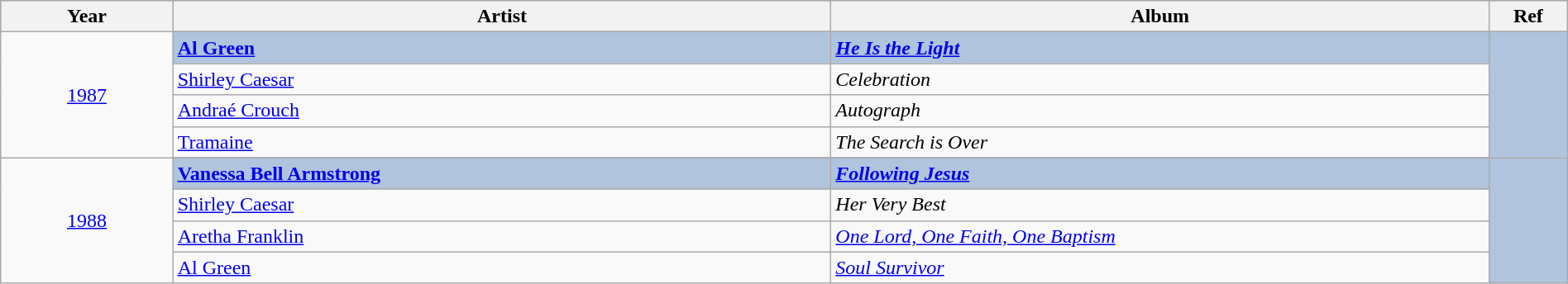<table class="wikitable" style="width:100%;">
<tr style="background:#bebebe;">
<th style="width:11%;">Year</th>
<th style="width:42%;">Artist</th>
<th style="width:42%;">Album</th>
<th style="width:5%;">Ref</th>
</tr>
<tr>
<td rowspan="5" align="center"><a href='#'>1987</a></td>
</tr>
<tr style="background:#B0C4DE">
<td><strong><a href='#'>Al Green</a></strong></td>
<td><strong><em><a href='#'>He Is the Light</a></em></strong></td>
<td rowspan="5" align="center"></td>
</tr>
<tr>
<td><a href='#'>Shirley Caesar</a></td>
<td><em>Celebration</em></td>
</tr>
<tr>
<td><a href='#'>Andraé Crouch</a></td>
<td><em>Autograph</em></td>
</tr>
<tr>
<td><a href='#'>Tramaine</a></td>
<td><em>The Search is Over</em></td>
</tr>
<tr>
<td rowspan="5" align="center"><a href='#'>1988</a></td>
</tr>
<tr style="background:#B0C4DE">
<td><strong><a href='#'>Vanessa Bell Armstrong</a></strong></td>
<td><strong><em><a href='#'>Following Jesus</a></em></strong></td>
<td rowspan="5" align="center"></td>
</tr>
<tr>
<td><a href='#'>Shirley Caesar</a></td>
<td><em>Her Very Best</em></td>
</tr>
<tr>
<td><a href='#'>Aretha Franklin</a></td>
<td><em><a href='#'>One Lord, One Faith, One Baptism</a></em></td>
</tr>
<tr>
<td><a href='#'>Al Green</a></td>
<td><em><a href='#'>Soul Survivor</a></em></td>
</tr>
</table>
